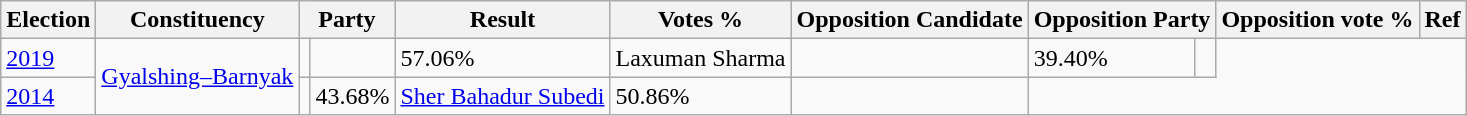<table class="wikitable sortable">
<tr>
<th>Election</th>
<th>Constituency</th>
<th colspan="2">Party</th>
<th>Result</th>
<th>Votes %</th>
<th>Opposition Candidate</th>
<th colspan="2">Opposition Party</th>
<th>Opposition vote %</th>
<th>Ref</th>
</tr>
<tr>
<td><a href='#'>2019</a></td>
<td rowspan=2><a href='#'>Gyalshing–Barnyak</a></td>
<td></td>
<td></td>
<td>57.06%</td>
<td>Laxuman Sharma</td>
<td></td>
<td>39.40%</td>
<td></td>
</tr>
<tr>
<td><a href='#'>2014</a></td>
<td></td>
<td>43.68%</td>
<td><a href='#'>Sher Bahadur Subedi</a></td>
<td>50.86%</td>
<td></td>
</tr>
</table>
